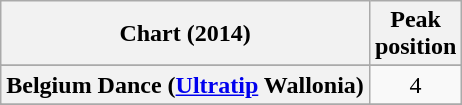<table class="wikitable sortable plainrowheaders" style="text-align:center">
<tr>
<th>Chart (2014)</th>
<th>Peak<br>position</th>
</tr>
<tr>
</tr>
<tr>
</tr>
<tr>
<th scope="row">Belgium Dance (<a href='#'>Ultratip</a> Wallonia)</th>
<td>4</td>
</tr>
<tr>
</tr>
<tr>
</tr>
<tr>
</tr>
<tr>
</tr>
<tr>
</tr>
</table>
